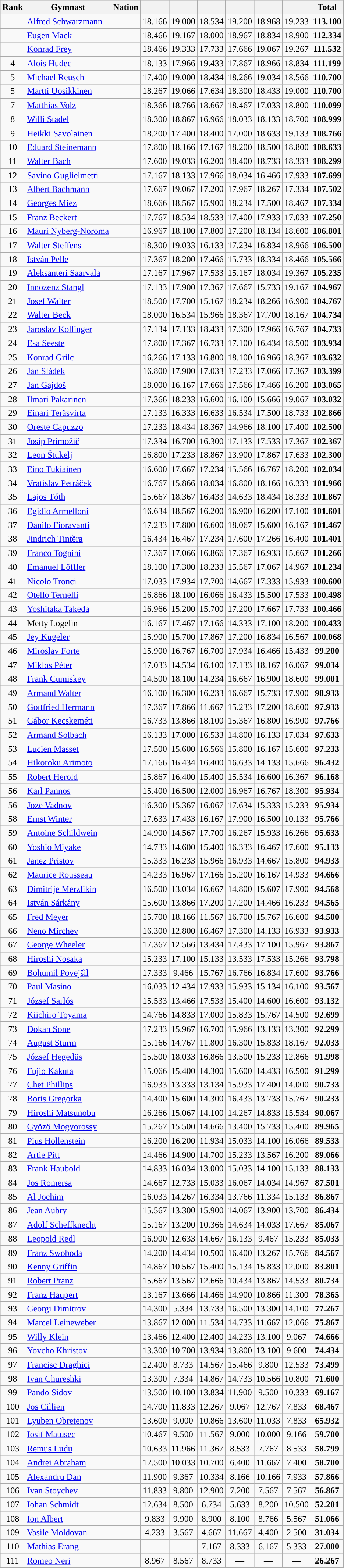<table class="wikitable sortable" style="text-align:center">
<tr>
<th>Rank</th>
<th>Gymnast</th>
<th>Nation</th>
<th></th>
<th></th>
<th></th>
<th></th>
<th></th>
<th></th>
<th>Total</th>
</tr>
<tr>
<td></td>
<td align=left><a href='#'>Alfred Schwarzmann</a></td>
<td align=left></td>
<td>18.166</td>
<td>19.000</td>
<td>18.534</td>
<td>19.200</td>
<td>18.968</td>
<td>19.233</td>
<td><strong>113.100</strong></td>
</tr>
<tr>
<td></td>
<td align=left><a href='#'>Eugen Mack</a></td>
<td align=left></td>
<td>18.466</td>
<td>19.167</td>
<td>18.000</td>
<td>18.967</td>
<td>18.834</td>
<td>18.900</td>
<td><strong>112.334</strong></td>
</tr>
<tr>
<td></td>
<td align=left><a href='#'>Konrad Frey</a></td>
<td align=left></td>
<td>18.466</td>
<td>19.333</td>
<td>17.733</td>
<td>17.666</td>
<td>19.067</td>
<td>19.267</td>
<td><strong>111.532</strong></td>
</tr>
<tr>
<td>4</td>
<td align=left><a href='#'>Alois Hudec</a></td>
<td align=left></td>
<td>18.133</td>
<td>17.966</td>
<td>19.433</td>
<td>17.867</td>
<td>18.966</td>
<td>18.834</td>
<td><strong>111.199</strong></td>
</tr>
<tr>
<td>5</td>
<td align=left><a href='#'>Michael Reusch</a></td>
<td align=left></td>
<td>17.400</td>
<td>19.000</td>
<td>18.434</td>
<td>18.266</td>
<td>19.034</td>
<td>18.566</td>
<td><strong>110.700</strong></td>
</tr>
<tr>
<td>5</td>
<td align=left><a href='#'>Martti Uosikkinen</a></td>
<td align=left></td>
<td>18.267</td>
<td>19.066</td>
<td>17.634</td>
<td>18.300</td>
<td>18.433</td>
<td>19.000</td>
<td><strong>110.700</strong></td>
</tr>
<tr>
<td>7</td>
<td align=left><a href='#'>Matthias Volz</a></td>
<td align=left></td>
<td>18.366</td>
<td>18.766</td>
<td>18.667</td>
<td>18.467</td>
<td>17.033</td>
<td>18.800</td>
<td><strong>110.099</strong></td>
</tr>
<tr>
<td>8</td>
<td align=left><a href='#'>Willi Stadel</a></td>
<td align=left></td>
<td>18.300</td>
<td>18.867</td>
<td>16.966</td>
<td>18.033</td>
<td>18.133</td>
<td>18.700</td>
<td><strong>108.999</strong></td>
</tr>
<tr>
<td>9</td>
<td align=left><a href='#'>Heikki Savolainen</a></td>
<td align=left></td>
<td>18.200</td>
<td>17.400</td>
<td>18.400</td>
<td>17.000</td>
<td>18.633</td>
<td>19.133</td>
<td><strong>108.766</strong></td>
</tr>
<tr>
<td>10</td>
<td align=left><a href='#'>Eduard Steinemann</a></td>
<td align=left></td>
<td>17.800</td>
<td>18.166</td>
<td>17.167</td>
<td>18.200</td>
<td>18.500</td>
<td>18.800</td>
<td><strong>108.633</strong></td>
</tr>
<tr>
<td>11</td>
<td align=left><a href='#'>Walter Bach</a></td>
<td align=left></td>
<td>17.600</td>
<td>19.033</td>
<td>16.200</td>
<td>18.400</td>
<td>18.733</td>
<td>18.333</td>
<td><strong>108.299</strong></td>
</tr>
<tr>
<td>12</td>
<td align=left><a href='#'>Savino Guglielmetti</a></td>
<td align=left></td>
<td>17.167</td>
<td>18.133</td>
<td>17.966</td>
<td>18.034</td>
<td>16.466</td>
<td>17.933</td>
<td><strong>107.699</strong></td>
</tr>
<tr>
<td>13</td>
<td align=left><a href='#'>Albert Bachmann</a></td>
<td align=left></td>
<td>17.667</td>
<td>19.067</td>
<td>17.200</td>
<td>17.967</td>
<td>18.267</td>
<td>17.334</td>
<td><strong>107.502</strong></td>
</tr>
<tr>
<td>14</td>
<td align=left><a href='#'>Georges Miez</a></td>
<td align=left></td>
<td>18.666</td>
<td>18.567</td>
<td>15.900</td>
<td>18.234</td>
<td>17.500</td>
<td>18.467</td>
<td><strong>107.334</strong></td>
</tr>
<tr>
<td>15</td>
<td align=left><a href='#'>Franz Beckert</a></td>
<td align=left></td>
<td>17.767</td>
<td>18.534</td>
<td>18.533</td>
<td>17.400</td>
<td>17.933</td>
<td>17.033</td>
<td><strong>107.250</strong></td>
</tr>
<tr>
<td>16</td>
<td align=left><a href='#'>Mauri Nyberg-Noroma</a></td>
<td align=left></td>
<td>16.967</td>
<td>18.100</td>
<td>17.800</td>
<td>17.200</td>
<td>18.134</td>
<td>18.600</td>
<td><strong>106.801</strong></td>
</tr>
<tr>
<td>17</td>
<td align=left><a href='#'>Walter Steffens</a></td>
<td align=left></td>
<td>18.300</td>
<td>19.033</td>
<td>16.133</td>
<td>17.234</td>
<td>16.834</td>
<td>18.966</td>
<td><strong>106.500</strong></td>
</tr>
<tr>
<td>18</td>
<td align=left><a href='#'>István Pelle</a></td>
<td align=left></td>
<td>17.367</td>
<td>18.200</td>
<td>17.466</td>
<td>15.733</td>
<td>18.334</td>
<td>18.466</td>
<td><strong>105.566</strong></td>
</tr>
<tr>
<td>19</td>
<td align=left><a href='#'>Aleksanteri Saarvala</a></td>
<td align=left></td>
<td>17.167</td>
<td>17.967</td>
<td>17.533</td>
<td>15.167</td>
<td>18.034</td>
<td>19.367</td>
<td><strong>105.235</strong></td>
</tr>
<tr>
<td>20</td>
<td align=left><a href='#'>Innozenz Stangl</a></td>
<td align=left></td>
<td>17.133</td>
<td>17.900</td>
<td>17.367</td>
<td>17.667</td>
<td>15.733</td>
<td>19.167</td>
<td><strong>104.967</strong></td>
</tr>
<tr>
<td>21</td>
<td align=left><a href='#'>Josef Walter</a></td>
<td align=left></td>
<td>18.500</td>
<td>17.700</td>
<td>15.167</td>
<td>18.234</td>
<td>18.266</td>
<td>16.900</td>
<td><strong>104.767</strong></td>
</tr>
<tr>
<td>22</td>
<td align=left><a href='#'>Walter Beck</a></td>
<td align=left></td>
<td>18.000</td>
<td>16.534</td>
<td>15.966</td>
<td>18.367</td>
<td>17.700</td>
<td>18.167</td>
<td><strong>104.734</strong></td>
</tr>
<tr>
<td>23</td>
<td align=left><a href='#'>Jaroslav Kollinger</a></td>
<td align=left></td>
<td>17.134</td>
<td>17.133</td>
<td>18.433</td>
<td>17.300</td>
<td>17.966</td>
<td>16.767</td>
<td><strong>104.733</strong></td>
</tr>
<tr>
<td>24</td>
<td align=left><a href='#'>Esa Seeste</a></td>
<td align=left></td>
<td>17.800</td>
<td>17.367</td>
<td>16.733</td>
<td>17.100</td>
<td>16.434</td>
<td>18.500</td>
<td><strong>103.934</strong></td>
</tr>
<tr>
<td>25</td>
<td align=left><a href='#'>Konrad Grilc</a></td>
<td align=left></td>
<td>16.266</td>
<td>17.133</td>
<td>16.800</td>
<td>18.100</td>
<td>16.966</td>
<td>18.367</td>
<td><strong>103.632</strong></td>
</tr>
<tr>
<td>26</td>
<td align=left><a href='#'>Jan Sládek</a></td>
<td align=left></td>
<td>16.800</td>
<td>17.900</td>
<td>17.033</td>
<td>17.233</td>
<td>17.066</td>
<td>17.367</td>
<td><strong>103.399</strong></td>
</tr>
<tr>
<td>27</td>
<td align=left><a href='#'>Jan Gajdoš</a></td>
<td align=left></td>
<td>18.000</td>
<td>16.167</td>
<td>17.666</td>
<td>17.566</td>
<td>17.466</td>
<td>16.200</td>
<td><strong>103.065</strong></td>
</tr>
<tr>
<td>28</td>
<td align=left><a href='#'>Ilmari Pakarinen</a></td>
<td align=left></td>
<td>17.366</td>
<td>18.233</td>
<td>16.600</td>
<td>16.100</td>
<td>15.666</td>
<td>19.067</td>
<td><strong>103.032</strong></td>
</tr>
<tr>
<td>29</td>
<td align=left><a href='#'>Einari Teräsvirta</a></td>
<td align=left></td>
<td>17.133</td>
<td>16.333</td>
<td>16.633</td>
<td>16.534</td>
<td>17.500</td>
<td>18.733</td>
<td><strong>102.866</strong></td>
</tr>
<tr>
<td>30</td>
<td align=left><a href='#'>Oreste Capuzzo</a></td>
<td align=left></td>
<td>17.233</td>
<td>18.434</td>
<td>18.367</td>
<td>14.966</td>
<td>18.100</td>
<td>17.400</td>
<td><strong>102.500</strong></td>
</tr>
<tr>
<td>31</td>
<td align=left><a href='#'>Josip Primožič</a></td>
<td align=left></td>
<td>17.334</td>
<td>16.700</td>
<td>16.300</td>
<td>17.133</td>
<td>17.533</td>
<td>17.367</td>
<td><strong>102.367</strong></td>
</tr>
<tr>
<td>32</td>
<td align=left><a href='#'>Leon Štukelj</a></td>
<td align=left></td>
<td>16.800</td>
<td>17.233</td>
<td>18.867</td>
<td>13.900</td>
<td>17.867</td>
<td>17.633</td>
<td><strong>102.300</strong></td>
</tr>
<tr>
<td>33</td>
<td align=left><a href='#'>Eino Tukiainen</a></td>
<td align=left></td>
<td>16.600</td>
<td>17.667</td>
<td>17.234</td>
<td>15.566</td>
<td>16.767</td>
<td>18.200</td>
<td><strong>102.034</strong></td>
</tr>
<tr>
<td>34</td>
<td align=left><a href='#'>Vratislav Petráček</a></td>
<td align=left></td>
<td>16.767</td>
<td>15.866</td>
<td>18.034</td>
<td>16.800</td>
<td>18.166</td>
<td>16.333</td>
<td><strong>101.966</strong></td>
</tr>
<tr>
<td>35</td>
<td align=left><a href='#'>Lajos Tóth</a></td>
<td align=left></td>
<td>15.667</td>
<td>18.367</td>
<td>16.433</td>
<td>14.633</td>
<td>18.434</td>
<td>18.333</td>
<td><strong>101.867</strong></td>
</tr>
<tr>
<td>36</td>
<td align=left><a href='#'>Egidio Armelloni</a></td>
<td align=left></td>
<td>16.634</td>
<td>18.567</td>
<td>16.200</td>
<td>16.900</td>
<td>16.200</td>
<td>17.100</td>
<td><strong>101.601</strong></td>
</tr>
<tr>
<td>37</td>
<td align=left><a href='#'>Danilo Fioravanti</a></td>
<td align=left></td>
<td>17.233</td>
<td>17.800</td>
<td>16.600</td>
<td>18.067</td>
<td>15.600</td>
<td>16.167</td>
<td><strong>101.467</strong></td>
</tr>
<tr>
<td>38</td>
<td align=left><a href='#'>Jindrich Tintěra</a></td>
<td align=left></td>
<td>16.434</td>
<td>16.467</td>
<td>17.234</td>
<td>17.600</td>
<td>17.266</td>
<td>16.400</td>
<td><strong>101.401</strong></td>
</tr>
<tr>
<td>39</td>
<td align=left><a href='#'>Franco Tognini</a></td>
<td align=left></td>
<td>17.367</td>
<td>17.066</td>
<td>16.866</td>
<td>17.367</td>
<td>16.933</td>
<td>15.667</td>
<td><strong>101.266</strong></td>
</tr>
<tr>
<td>40</td>
<td align=left><a href='#'>Emanuel Löffler</a></td>
<td align=left></td>
<td>18.100</td>
<td>17.300</td>
<td>18.233</td>
<td>15.567</td>
<td>17.067</td>
<td>14.967</td>
<td><strong>101.234</strong></td>
</tr>
<tr>
<td>41</td>
<td align=left><a href='#'>Nicolo Tronci</a></td>
<td align=left></td>
<td>17.033</td>
<td>17.934</td>
<td>17.700</td>
<td>14.667</td>
<td>17.333</td>
<td>15.933</td>
<td><strong>100.600</strong></td>
</tr>
<tr>
<td>42</td>
<td align=left><a href='#'>Otello Ternelli</a></td>
<td align=left></td>
<td>16.866</td>
<td>18.100</td>
<td>16.066</td>
<td>16.433</td>
<td>15.500</td>
<td>17.533</td>
<td><strong>100.498</strong></td>
</tr>
<tr>
<td>43</td>
<td align=left><a href='#'>Yoshitaka Takeda</a></td>
<td align=left></td>
<td>16.966</td>
<td>15.200</td>
<td>15.700</td>
<td>17.200</td>
<td>17.667</td>
<td>17.733</td>
<td><strong>100.466</strong></td>
</tr>
<tr>
<td>44</td>
<td align=left>Metty Logelin</td>
<td align=left></td>
<td>16.167</td>
<td>17.467</td>
<td>17.166</td>
<td>14.333</td>
<td>17.100</td>
<td>18.200</td>
<td><strong>100.433</strong></td>
</tr>
<tr>
<td>45</td>
<td align=left><a href='#'>Jey Kugeler</a></td>
<td align=left></td>
<td>15.900</td>
<td>15.700</td>
<td>17.867</td>
<td>17.200</td>
<td>16.834</td>
<td>16.567</td>
<td><strong>100.068</strong></td>
</tr>
<tr>
<td>46</td>
<td align=left><a href='#'>Miroslav Forte</a></td>
<td align=left></td>
<td>15.900</td>
<td>16.767</td>
<td>16.700</td>
<td>17.934</td>
<td>16.466</td>
<td>15.433</td>
<td><strong>99.200</strong></td>
</tr>
<tr>
<td>47</td>
<td align=left><a href='#'>Miklos Péter</a></td>
<td align=left></td>
<td>17.033</td>
<td>14.534</td>
<td>16.100</td>
<td>17.133</td>
<td>18.167</td>
<td>16.067</td>
<td><strong>99.034</strong></td>
</tr>
<tr>
<td>48</td>
<td align=left><a href='#'>Frank Cumiskey</a></td>
<td align=left></td>
<td>14.500</td>
<td>18.100</td>
<td>14.234</td>
<td>16.667</td>
<td>16.900</td>
<td>18.600</td>
<td><strong>99.001</strong></td>
</tr>
<tr>
<td>49</td>
<td align=left><a href='#'>Armand Walter</a></td>
<td align=left></td>
<td>16.100</td>
<td>16.300</td>
<td>16.233</td>
<td>16.667</td>
<td>15.733</td>
<td>17.900</td>
<td><strong>98.933</strong></td>
</tr>
<tr>
<td>50</td>
<td align=left><a href='#'>Gottfried Hermann</a></td>
<td align=left></td>
<td>17.367</td>
<td>17.866</td>
<td>11.667</td>
<td>15.233</td>
<td>17.200</td>
<td>18.600</td>
<td><strong>97.933</strong></td>
</tr>
<tr>
<td>51</td>
<td align=left><a href='#'>Gábor Kecskeméti</a></td>
<td align=left></td>
<td>16.733</td>
<td>13.866</td>
<td>18.100</td>
<td>15.367</td>
<td>16.800</td>
<td>16.900</td>
<td><strong>97.766</strong></td>
</tr>
<tr>
<td>52</td>
<td align=left><a href='#'>Armand Solbach</a></td>
<td align=left></td>
<td>16.133</td>
<td>17.000</td>
<td>16.533</td>
<td>14.800</td>
<td>16.133</td>
<td>17.034</td>
<td><strong>97.633</strong></td>
</tr>
<tr>
<td>53</td>
<td align=left><a href='#'>Lucien Masset</a></td>
<td align=left></td>
<td>17.500</td>
<td>15.600</td>
<td>16.566</td>
<td>15.800</td>
<td>16.167</td>
<td>15.600</td>
<td><strong>97.233</strong></td>
</tr>
<tr>
<td>54</td>
<td align=left><a href='#'>Hikoroku Arimoto</a></td>
<td align=left></td>
<td>17.166</td>
<td>16.434</td>
<td>16.400</td>
<td>16.633</td>
<td>14.133</td>
<td>15.666</td>
<td><strong>96.432</strong></td>
</tr>
<tr>
<td>55</td>
<td align=left><a href='#'>Robert Herold</a></td>
<td align=left></td>
<td>15.867</td>
<td>16.400</td>
<td>15.400</td>
<td>15.534</td>
<td>16.600</td>
<td>16.367</td>
<td><strong>96.168</strong></td>
</tr>
<tr>
<td>56</td>
<td align=left><a href='#'>Karl Pannos</a></td>
<td align=left></td>
<td>15.400</td>
<td>16.500</td>
<td>12.000</td>
<td>16.967</td>
<td>16.767</td>
<td>18.300</td>
<td><strong>95.934</strong></td>
</tr>
<tr>
<td>56</td>
<td align=left><a href='#'>Joze Vadnov</a></td>
<td align=left></td>
<td>16.300</td>
<td>15.367</td>
<td>16.067</td>
<td>17.634</td>
<td>15.333</td>
<td>15.233</td>
<td><strong>95.934</strong></td>
</tr>
<tr>
<td>58</td>
<td align=left><a href='#'>Ernst Winter</a></td>
<td align=left></td>
<td>17.633</td>
<td>17.433</td>
<td>16.167</td>
<td>17.900</td>
<td>16.500</td>
<td>10.133</td>
<td><strong>95.766</strong></td>
</tr>
<tr>
<td>59</td>
<td align=left><a href='#'>Antoine Schildwein</a></td>
<td align=left></td>
<td>14.900</td>
<td>14.567</td>
<td>17.700</td>
<td>16.267</td>
<td>15.933</td>
<td>16.266</td>
<td><strong>95.633</strong></td>
</tr>
<tr>
<td>60</td>
<td align=left><a href='#'>Yoshio Miyake</a></td>
<td align=left></td>
<td>14.733</td>
<td>14.600</td>
<td>15.400</td>
<td>16.333</td>
<td>16.467</td>
<td>17.600</td>
<td><strong>95.133</strong></td>
</tr>
<tr>
<td>61</td>
<td align=left><a href='#'>Janez Pristov</a></td>
<td align=left></td>
<td>15.333</td>
<td>16.233</td>
<td>15.966</td>
<td>16.933</td>
<td>14.667</td>
<td>15.800</td>
<td><strong>94.933</strong></td>
</tr>
<tr>
<td>62</td>
<td align=left><a href='#'>Maurice Rousseau</a></td>
<td align=left></td>
<td>14.233</td>
<td>16.967</td>
<td>17.166</td>
<td>15.200</td>
<td>16.167</td>
<td>14.933</td>
<td><strong>94.666</strong></td>
</tr>
<tr>
<td>63</td>
<td align=left><a href='#'>Dimitrije Merzlikin</a></td>
<td align=left></td>
<td>16.500</td>
<td>13.034</td>
<td>16.667</td>
<td>14.800</td>
<td>15.607</td>
<td>17.900</td>
<td><strong>94.568</strong></td>
</tr>
<tr>
<td>64</td>
<td align=left><a href='#'>István Sárkány</a></td>
<td align=left></td>
<td>15.600</td>
<td>13.866</td>
<td>17.200</td>
<td>17.200</td>
<td>14.466</td>
<td>16.233</td>
<td><strong>94.565</strong></td>
</tr>
<tr>
<td>65</td>
<td align=left><a href='#'>Fred Meyer</a></td>
<td align=left></td>
<td>15.700</td>
<td>18.166</td>
<td>11.567</td>
<td>16.700</td>
<td>15.767</td>
<td>16.600</td>
<td><strong>94.500</strong></td>
</tr>
<tr>
<td>66</td>
<td align=left><a href='#'>Neno Mirchev</a></td>
<td align=left></td>
<td>16.300</td>
<td>12.800</td>
<td>16.467</td>
<td>17.300</td>
<td>14.133</td>
<td>16.933</td>
<td><strong>93.933</strong></td>
</tr>
<tr>
<td>67</td>
<td align=left><a href='#'>George Wheeler</a></td>
<td align=left></td>
<td>17.367</td>
<td>12.566</td>
<td>13.434</td>
<td>17.433</td>
<td>17.100</td>
<td>15.967</td>
<td><strong>93.867</strong></td>
</tr>
<tr>
<td>68</td>
<td align=left><a href='#'>Hiroshi Nosaka</a></td>
<td align=left></td>
<td>15.233</td>
<td>17.100</td>
<td>15.133</td>
<td>13.533</td>
<td>17.533</td>
<td>15.266</td>
<td><strong>93.798</strong></td>
</tr>
<tr>
<td>69</td>
<td align=left><a href='#'>Bohumil Povejšil</a></td>
<td align=left></td>
<td>17.333</td>
<td>9.466</td>
<td>15.767</td>
<td>16.766</td>
<td>16.834</td>
<td>17.600</td>
<td><strong>93.766</strong></td>
</tr>
<tr>
<td>70</td>
<td align=left><a href='#'>Paul Masino</a></td>
<td align=left></td>
<td>16.033</td>
<td>12.434</td>
<td>17.933</td>
<td>15.933</td>
<td>15.134</td>
<td>16.100</td>
<td><strong>93.567</strong></td>
</tr>
<tr>
<td>71</td>
<td align=left><a href='#'>József Sarlós</a></td>
<td align=left></td>
<td>15.533</td>
<td>13.466</td>
<td>17.533</td>
<td>15.400</td>
<td>14.600</td>
<td>16.600</td>
<td><strong>93.132</strong></td>
</tr>
<tr>
<td>72</td>
<td align=left><a href='#'>Kiichiro Toyama</a></td>
<td align=left></td>
<td>14.766</td>
<td>14.833</td>
<td>17.000</td>
<td>15.833</td>
<td>15.767</td>
<td>14.500</td>
<td><strong>92.699</strong></td>
</tr>
<tr>
<td>73</td>
<td align=left><a href='#'>Dokan Sone</a></td>
<td align=left></td>
<td>17.233</td>
<td>15.967</td>
<td>16.700</td>
<td>15.966</td>
<td>13.133</td>
<td>13.300</td>
<td><strong>92.299</strong></td>
</tr>
<tr>
<td>74</td>
<td align=left><a href='#'>August Sturm</a></td>
<td align=left></td>
<td>15.166</td>
<td>14.767</td>
<td>11.800</td>
<td>16.300</td>
<td>15.833</td>
<td>18.167</td>
<td><strong>92.033</strong></td>
</tr>
<tr>
<td>75</td>
<td align=left><a href='#'>József Hegedüs</a></td>
<td align=left></td>
<td>15.500</td>
<td>18.033</td>
<td>16.866</td>
<td>13.500</td>
<td>15.233</td>
<td>12.866</td>
<td><strong>91.998</strong></td>
</tr>
<tr>
<td>76</td>
<td align=left><a href='#'>Fujio Kakuta</a></td>
<td align=left></td>
<td>15.066</td>
<td>15.400</td>
<td>14.300</td>
<td>15.600</td>
<td>14.433</td>
<td>16.500</td>
<td><strong>91.299</strong></td>
</tr>
<tr>
<td>77</td>
<td align=left><a href='#'>Chet Phillips</a></td>
<td align=left></td>
<td>16.933</td>
<td>13.333</td>
<td>13.134</td>
<td>15.933</td>
<td>17.400</td>
<td>14.000</td>
<td><strong>90.733</strong></td>
</tr>
<tr>
<td>78</td>
<td align=left><a href='#'>Boris Gregorka</a></td>
<td align=left></td>
<td>14.400</td>
<td>15.600</td>
<td>14.300</td>
<td>16.433</td>
<td>13.733</td>
<td>15.767</td>
<td><strong>90.233</strong></td>
</tr>
<tr>
<td>79</td>
<td align=left><a href='#'>Hiroshi Matsunobu</a></td>
<td align=left></td>
<td>16.266</td>
<td>15.067</td>
<td>14.100</td>
<td>14.267</td>
<td>14.833</td>
<td>15.534</td>
<td><strong>90.067</strong></td>
</tr>
<tr>
<td>80</td>
<td align=left><a href='#'>Gyözö Mogyorossy</a></td>
<td align=left></td>
<td>15.267</td>
<td>15.500</td>
<td>14.666</td>
<td>13.400</td>
<td>15.733</td>
<td>15.400</td>
<td><strong>89.965</strong></td>
</tr>
<tr>
<td>81</td>
<td align=left><a href='#'>Pius Hollenstein</a></td>
<td align=left></td>
<td>16.200</td>
<td>16.200</td>
<td>11.934</td>
<td>15.033</td>
<td>14.100</td>
<td>16.066</td>
<td><strong>89.533</strong></td>
</tr>
<tr>
<td>82</td>
<td align=left><a href='#'>Artie Pitt</a></td>
<td align=left></td>
<td>14.466</td>
<td>14.900</td>
<td>14.700</td>
<td>15.233</td>
<td>13.567</td>
<td>16.200</td>
<td><strong>89.066</strong></td>
</tr>
<tr>
<td>83</td>
<td align=left><a href='#'>Frank Haubold</a></td>
<td align=left></td>
<td>14.833</td>
<td>16.034</td>
<td>13.000</td>
<td>15.033</td>
<td>14.100</td>
<td>15.133</td>
<td><strong>88.133</strong></td>
</tr>
<tr>
<td>84</td>
<td align=left><a href='#'>Jos Romersa</a></td>
<td align=left></td>
<td>14.667</td>
<td>12.733</td>
<td>15.033</td>
<td>16.067</td>
<td>14.034</td>
<td>14.967</td>
<td><strong>87.501</strong></td>
</tr>
<tr>
<td>85</td>
<td align=left><a href='#'>Al Jochim</a></td>
<td align=left></td>
<td>16.033</td>
<td>14.267</td>
<td>16.334</td>
<td>13.766</td>
<td>11.334</td>
<td>15.133</td>
<td><strong>86.867</strong></td>
</tr>
<tr>
<td>86</td>
<td align=left><a href='#'>Jean Aubry</a></td>
<td align=left></td>
<td>15.567</td>
<td>13.300</td>
<td>15.900</td>
<td>14.067</td>
<td>13.900</td>
<td>13.700</td>
<td><strong>86.434</strong></td>
</tr>
<tr>
<td>87</td>
<td align=left><a href='#'>Adolf Scheffknecht</a></td>
<td align=left></td>
<td>15.167</td>
<td>13.200</td>
<td>10.366</td>
<td>14.634</td>
<td>14.033</td>
<td>17.667</td>
<td><strong>85.067</strong></td>
</tr>
<tr>
<td>88</td>
<td align=left><a href='#'>Leopold Redl</a></td>
<td align=left></td>
<td>16.900</td>
<td>12.633</td>
<td>14.667</td>
<td>16.133</td>
<td>9.467</td>
<td>15.233</td>
<td><strong>85.033</strong></td>
</tr>
<tr>
<td>89</td>
<td align=left><a href='#'>Franz Swoboda</a></td>
<td align=left></td>
<td>14.200</td>
<td>14.434</td>
<td>10.500</td>
<td>16.400</td>
<td>13.267</td>
<td>15.766</td>
<td><strong>84.567</strong></td>
</tr>
<tr>
<td>90</td>
<td align=left><a href='#'>Kenny Griffin</a></td>
<td align=left></td>
<td>14.867</td>
<td>10.567</td>
<td>15.400</td>
<td>15.134</td>
<td>15.833</td>
<td>12.000</td>
<td><strong>83.801</strong></td>
</tr>
<tr>
<td>91</td>
<td align=left><a href='#'>Robert Pranz</a></td>
<td align=left></td>
<td>15.667</td>
<td>13.567</td>
<td>12.666</td>
<td>10.434</td>
<td>13.867</td>
<td>14.533</td>
<td><strong>80.734</strong></td>
</tr>
<tr>
<td>92</td>
<td align=left><a href='#'>Franz Haupert</a></td>
<td align=left></td>
<td>13.167</td>
<td>13.666</td>
<td>14.466</td>
<td>14.900</td>
<td>10.866</td>
<td>11.300</td>
<td><strong>78.365</strong></td>
</tr>
<tr>
<td>93</td>
<td align=left><a href='#'>Georgi Dimitrov</a></td>
<td align=left></td>
<td>14.300</td>
<td>5.334</td>
<td>13.733</td>
<td>16.500</td>
<td>13.300</td>
<td>14.100</td>
<td><strong>77.267</strong></td>
</tr>
<tr>
<td>94</td>
<td align=left><a href='#'>Marcel Leineweber</a></td>
<td align=left></td>
<td>13.867</td>
<td>12.000</td>
<td>11.534</td>
<td>14.733</td>
<td>11.667</td>
<td>12.066</td>
<td><strong>75.867</strong></td>
</tr>
<tr>
<td>95</td>
<td align=left><a href='#'>Willy Klein</a></td>
<td align=left></td>
<td>13.466</td>
<td>12.400</td>
<td>12.400</td>
<td>14.233</td>
<td>13.100</td>
<td>9.067</td>
<td><strong>74.666</strong></td>
</tr>
<tr>
<td>96</td>
<td align=left><a href='#'>Yovcho Khristov</a></td>
<td align=left></td>
<td>13.300</td>
<td>10.700</td>
<td>13.934</td>
<td>13.800</td>
<td>13.100</td>
<td>9.600</td>
<td><strong>74.434</strong></td>
</tr>
<tr>
<td>97</td>
<td align=left><a href='#'>Francisc Draghici</a></td>
<td align=left></td>
<td>12.400</td>
<td>8.733</td>
<td>14.567</td>
<td>15.466</td>
<td>9.800</td>
<td>12.533</td>
<td><strong>73.499</strong></td>
</tr>
<tr>
<td>98</td>
<td align=left><a href='#'>Ivan Chureshki</a></td>
<td align=left></td>
<td>13.300</td>
<td>7.334</td>
<td>14.867</td>
<td>14.733</td>
<td>10.566</td>
<td>10.800</td>
<td><strong>71.600</strong></td>
</tr>
<tr>
<td>99</td>
<td align=left><a href='#'>Pando Sidov</a></td>
<td align=left></td>
<td>13.500</td>
<td>10.100</td>
<td>13.834</td>
<td>11.900</td>
<td>9.500</td>
<td>10.333</td>
<td><strong>69.167</strong></td>
</tr>
<tr>
<td>100</td>
<td align=left><a href='#'>Jos Cillien</a></td>
<td align=left></td>
<td>14.700</td>
<td>11.833</td>
<td>12.267</td>
<td>9.067</td>
<td>12.767</td>
<td>7.833</td>
<td><strong>68.467</strong></td>
</tr>
<tr>
<td>101</td>
<td align=left><a href='#'>Lyuben Obretenov</a></td>
<td align=left></td>
<td>13.600</td>
<td>9.000</td>
<td>10.866</td>
<td>13.600</td>
<td>11.033</td>
<td>7.833</td>
<td><strong>65.932</strong></td>
</tr>
<tr>
<td>102</td>
<td align=left><a href='#'>Iosif Matusec</a></td>
<td align=left></td>
<td>10.467</td>
<td>9.500</td>
<td>11.567</td>
<td>9.000</td>
<td>10.000</td>
<td>9.166</td>
<td><strong>59.700</strong></td>
</tr>
<tr>
<td>103</td>
<td align=left><a href='#'>Remus Ludu</a></td>
<td align=left></td>
<td>10.633</td>
<td>11.966</td>
<td>11.367</td>
<td>8.533</td>
<td>7.767</td>
<td>8.533</td>
<td><strong>58.799</strong></td>
</tr>
<tr>
<td>104</td>
<td align=left><a href='#'>Andrei Abraham</a></td>
<td align=left></td>
<td>12.500</td>
<td>10.033</td>
<td>10.700</td>
<td>6.400</td>
<td>11.667</td>
<td>7.400</td>
<td><strong>58.700</strong></td>
</tr>
<tr>
<td>105</td>
<td align=left><a href='#'>Alexandru Dan</a></td>
<td align=left></td>
<td>11.900</td>
<td>9.367</td>
<td>10.334</td>
<td>8.166</td>
<td>10.166</td>
<td>7.933</td>
<td><strong>57.866</strong></td>
</tr>
<tr>
<td>106</td>
<td align=left><a href='#'>Ivan Stoychev</a></td>
<td align=left></td>
<td>11.833</td>
<td>9.800</td>
<td>12.900</td>
<td>7.200</td>
<td>7.567</td>
<td>7.567</td>
<td><strong>56.867</strong></td>
</tr>
<tr>
<td>107</td>
<td align=left><a href='#'>Iohan Schmidt</a></td>
<td align=left></td>
<td>12.634</td>
<td>8.500</td>
<td>6.734</td>
<td>5.633</td>
<td>8.200</td>
<td>10.500</td>
<td><strong>52.201</strong></td>
</tr>
<tr>
<td>108</td>
<td align=left><a href='#'>Ion Albert</a></td>
<td align=left></td>
<td>9.833</td>
<td>9.900</td>
<td>8.900</td>
<td>8.100</td>
<td>8.766</td>
<td>5.567</td>
<td><strong>51.066</strong></td>
</tr>
<tr>
<td>109</td>
<td align=left><a href='#'>Vasile Moldovan</a></td>
<td align=left></td>
<td>4.233</td>
<td>3.567</td>
<td>4.667</td>
<td>11.667</td>
<td>4.400</td>
<td>2.500</td>
<td><strong>31.034</strong></td>
</tr>
<tr>
<td>110</td>
<td align=left><a href='#'>Mathias Erang</a></td>
<td align=left></td>
<td data-sort-value=0>—</td>
<td data-sort-value=0>—</td>
<td>7.167</td>
<td>8.333</td>
<td>6.167</td>
<td>5.333</td>
<td><strong>27.000</strong></td>
</tr>
<tr>
<td>111</td>
<td align=left><a href='#'>Romeo Neri</a></td>
<td align=left></td>
<td>8.967</td>
<td>8.567</td>
<td>8.733</td>
<td data-sort-value=0>—</td>
<td data-sort-value=0>—</td>
<td data-sort-value=0>—</td>
<td><strong>26.267</strong></td>
</tr>
</table>
